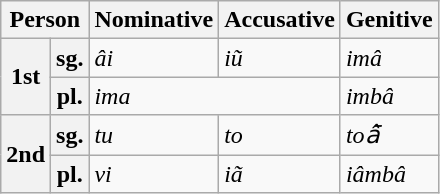<table class=wikitable>
<tr>
<th colspan=2>Person</th>
<th>Nominative</th>
<th>Accusative</th>
<th>Genitive</th>
</tr>
<tr>
<th rowspan=2>1st</th>
<th>sg.</th>
<td><em>âi</em></td>
<td><em>iũ</em></td>
<td><em>imâ</em></td>
</tr>
<tr>
<th>pl.</th>
<td colspan=2><em>ima</em></td>
<td><em>imbâ</em></td>
</tr>
<tr>
<th rowspan=2>2nd</th>
<th>sg.</th>
<td><em>tu</em></td>
<td><em>to</em></td>
<td><em>toâ̄</em></td>
</tr>
<tr>
<th>pl.</th>
<td><em>vi</em></td>
<td><em>iã</em></td>
<td><em>iâmbâ</em></td>
</tr>
</table>
